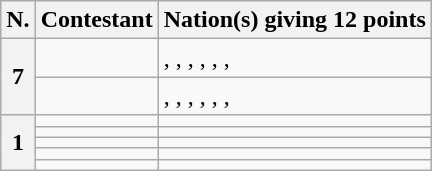<table class="wikitable plainrowheaders">
<tr>
<th scope="col">N.</th>
<th scope="col">Contestant</th>
<th scope="col">Nation(s) giving 12 points</th>
</tr>
<tr>
<th scope="row" rowspan="2">7</th>
<td></td>
<td>, , , , , , </td>
</tr>
<tr>
<td></td>
<td>, , , , , , </td>
</tr>
<tr>
<th scope="row" rowspan="5">1</th>
<td></td>
<td></td>
</tr>
<tr>
<td></td>
<td></td>
</tr>
<tr>
<td></td>
<td></td>
</tr>
<tr>
<td></td>
<td></td>
</tr>
<tr>
<td></td>
<td></td>
</tr>
</table>
